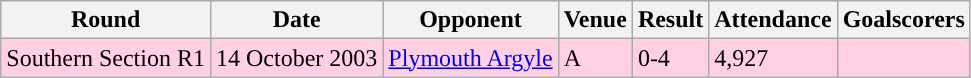<table class="wikitable">
<tr>
<th>Round</th>
<th>Date</th>
<th>Opponent</th>
<th>Venue</th>
<th>Result</th>
<th>Attendance</th>
<th>Goalscorers</th>
</tr>
<tr style="background-color: #ffd0e3;">
<td>Southern Section R1</td>
<td>14 October 2003</td>
<td><a href='#'>Plymouth Argyle</a></td>
<td>A</td>
<td>0-4</td>
<td>4,927</td>
<td></td>
</tr>
</table>
